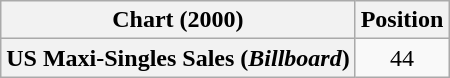<table class="wikitable plainrowheaders" style="text-align:center">
<tr>
<th>Chart (2000)</th>
<th>Position</th>
</tr>
<tr>
<th scope="row">US Maxi-Singles Sales (<em>Billboard</em>)</th>
<td>44</td>
</tr>
</table>
